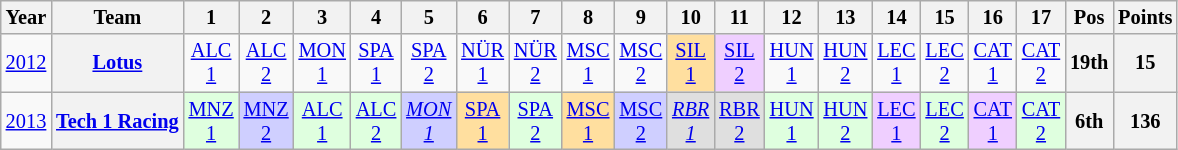<table class="wikitable" style="text-align:center; font-size:85%">
<tr>
<th>Year</th>
<th>Team</th>
<th>1</th>
<th>2</th>
<th>3</th>
<th>4</th>
<th>5</th>
<th>6</th>
<th>7</th>
<th>8</th>
<th>9</th>
<th>10</th>
<th>11</th>
<th>12</th>
<th>13</th>
<th>14</th>
<th>15</th>
<th>16</th>
<th>17</th>
<th>Pos</th>
<th>Points</th>
</tr>
<tr>
<td><a href='#'>2012</a></td>
<th nowrap><a href='#'>Lotus</a></th>
<td><a href='#'>ALC<br>1</a></td>
<td><a href='#'>ALC<br>2</a></td>
<td><a href='#'>MON<br>1</a></td>
<td><a href='#'>SPA<br>1</a></td>
<td><a href='#'>SPA<br>2</a></td>
<td><a href='#'>NÜR<br>1</a></td>
<td><a href='#'>NÜR<br>2</a></td>
<td><a href='#'>MSC<br>1</a></td>
<td><a href='#'>MSC<br>2</a></td>
<td style="background:#FFDF9F;"><a href='#'>SIL<br>1</a><br></td>
<td style="background:#EFCFFF;"><a href='#'>SIL<br>2</a><br></td>
<td><a href='#'>HUN<br>1</a></td>
<td><a href='#'>HUN<br>2</a></td>
<td><a href='#'>LEC<br>1</a></td>
<td><a href='#'>LEC<br>2</a></td>
<td><a href='#'>CAT<br>1</a></td>
<td><a href='#'>CAT<br>2</a></td>
<th>19th</th>
<th>15</th>
</tr>
<tr>
<td><a href='#'>2013</a></td>
<th nowrap><a href='#'>Tech 1 Racing</a></th>
<td style="background:#DFFFDF;"><a href='#'>MNZ<br>1</a><br></td>
<td style="background:#CFCFFF;"><a href='#'>MNZ<br>2</a><br></td>
<td style="background:#DFFFDF;"><a href='#'>ALC<br>1</a><br></td>
<td style="background:#DFFFDF;"><a href='#'>ALC<br>2</a><br></td>
<td style="background:#CFCFFF;"><em><a href='#'>MON<br>1</a></em><br></td>
<td style="background:#FFDF9F;"><a href='#'>SPA<br>1</a><br></td>
<td style="background:#DFFFDF;"><a href='#'>SPA<br>2</a><br></td>
<td style="background:#FFDF9F;"><a href='#'>MSC<br>1</a><br></td>
<td style="background:#CFCFFF;"><a href='#'>MSC<br>2</a><br></td>
<td style="background:#DFDFDF;"><em><a href='#'>RBR<br>1</a></em><br></td>
<td style="background:#DFDFDF;"><a href='#'>RBR<br>2</a><br></td>
<td style="background:#DFFFDF;"><a href='#'>HUN<br>1</a><br></td>
<td style="background:#DFFFDF;"><a href='#'>HUN<br>2</a><br></td>
<td style="background:#EFCFFF;"><a href='#'>LEC<br>1</a><br></td>
<td style="background:#DFFFDF;"><a href='#'>LEC<br>2</a><br></td>
<td style="background:#EFCFFF;"><a href='#'>CAT<br>1</a><br></td>
<td style="background:#DFFFDF;"><a href='#'>CAT<br>2</a><br></td>
<th>6th</th>
<th>136</th>
</tr>
</table>
